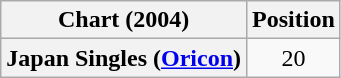<table class="wikitable plainrowheaders" style="text-align:center">
<tr>
<th>Chart (2004)</th>
<th>Position</th>
</tr>
<tr>
<th scope="row">Japan Singles (<a href='#'>Oricon</a>)</th>
<td>20</td>
</tr>
</table>
